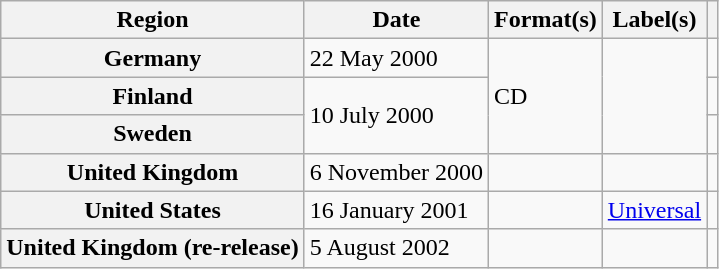<table class="wikitable plainrowheaders">
<tr>
<th scope="col">Region</th>
<th scope="col">Date</th>
<th scope="col">Format(s)</th>
<th scope="col">Label(s)</th>
<th scope="col"></th>
</tr>
<tr>
<th scope="row">Germany</th>
<td>22 May 2000</td>
<td rowspan="3">CD</td>
<td rowspan="3"></td>
<td></td>
</tr>
<tr>
<th scope="row">Finland</th>
<td rowspan="2">10 July 2000</td>
<td></td>
</tr>
<tr>
<th scope="row">Sweden</th>
<td></td>
</tr>
<tr>
<th scope="row">United Kingdom</th>
<td>6 November 2000</td>
<td></td>
<td></td>
<td></td>
</tr>
<tr>
<th scope="row">United States</th>
<td>16 January 2001</td>
<td></td>
<td><a href='#'>Universal</a></td>
<td></td>
</tr>
<tr>
<th scope="row">United Kingdom (re-release)</th>
<td>5 August 2002</td>
<td></td>
<td></td>
<td></td>
</tr>
</table>
